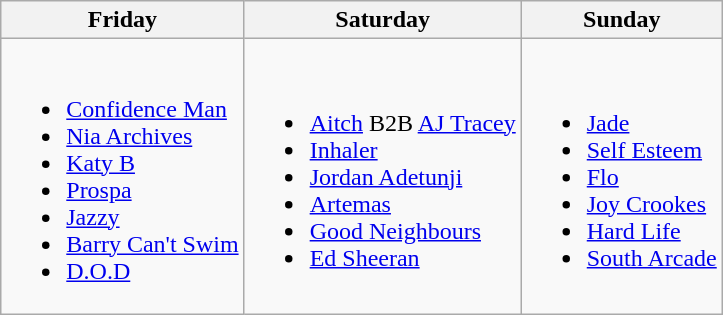<table class="wikitable">
<tr>
<th>Friday</th>
<th>Saturday</th>
<th>Sunday</th>
</tr>
<tr>
<td><br><ul><li><a href='#'>Confidence Man</a></li><li><a href='#'>Nia Archives</a></li><li><a href='#'>Katy B</a></li><li><a href='#'>Prospa</a></li><li><a href='#'>Jazzy</a></li><li><a href='#'>Barry Can't Swim</a></li><li><a href='#'>D.O.D</a></li></ul></td>
<td><br><ul><li><a href='#'>Aitch</a> B2B <a href='#'>AJ Tracey</a></li><li><a href='#'>Inhaler</a></li><li><a href='#'>Jordan Adetunji</a></li><li><a href='#'>Artemas</a></li><li><a href='#'>Good Neighbours</a></li><li><a href='#'>Ed Sheeran</a></li></ul></td>
<td><br><ul><li><a href='#'>Jade</a></li><li><a href='#'>Self Esteem</a></li><li><a href='#'>Flo</a></li><li><a href='#'>Joy Crookes</a></li><li><a href='#'>Hard Life</a></li><li><a href='#'>South Arcade</a></li></ul></td>
</tr>
</table>
